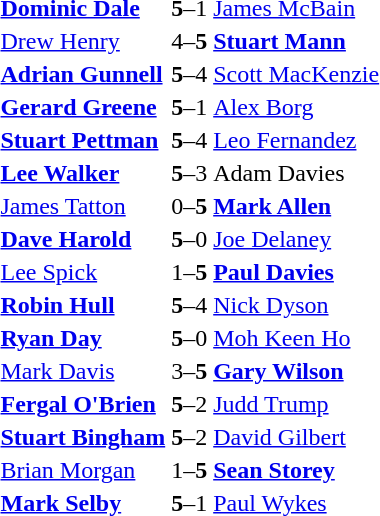<table>
<tr>
<td> <strong><a href='#'>Dominic Dale</a></strong></td>
<td align="center"><strong>5</strong>–1</td>
<td> <a href='#'>James McBain</a></td>
</tr>
<tr>
<td> <a href='#'>Drew Henry</a></td>
<td align="center">4–<strong>5</strong></td>
<td> <strong><a href='#'>Stuart Mann</a></strong></td>
</tr>
<tr>
<td> <strong><a href='#'>Adrian Gunnell</a></strong></td>
<td align="center"><strong>5</strong>–4</td>
<td> <a href='#'>Scott MacKenzie</a></td>
</tr>
<tr>
<td> <strong><a href='#'>Gerard Greene</a></strong></td>
<td align="center"><strong>5</strong>–1</td>
<td> <a href='#'>Alex Borg</a></td>
</tr>
<tr>
<td> <strong><a href='#'>Stuart Pettman</a></strong></td>
<td align="center"><strong>5</strong>–4</td>
<td> <a href='#'>Leo Fernandez</a></td>
</tr>
<tr>
<td> <strong><a href='#'>Lee Walker</a></strong></td>
<td align="center"><strong>5</strong>–3</td>
<td> Adam Davies</td>
</tr>
<tr>
<td> <a href='#'>James Tatton</a></td>
<td align="center">0–<strong>5</strong></td>
<td> <strong><a href='#'>Mark Allen</a></strong></td>
</tr>
<tr>
<td> <strong><a href='#'>Dave Harold</a></strong></td>
<td align="center"><strong>5</strong>–0</td>
<td> <a href='#'>Joe Delaney</a></td>
</tr>
<tr>
<td> <a href='#'>Lee Spick</a></td>
<td align="center">1–<strong>5</strong></td>
<td> <strong><a href='#'>Paul Davies</a></strong></td>
</tr>
<tr>
<td> <strong><a href='#'>Robin Hull</a></strong></td>
<td align="center"><strong>5</strong>–4</td>
<td> <a href='#'>Nick Dyson</a></td>
</tr>
<tr>
<td> <strong><a href='#'>Ryan Day</a></strong></td>
<td align="center"><strong>5</strong>–0</td>
<td> <a href='#'>Moh Keen Ho</a></td>
</tr>
<tr>
<td> <a href='#'>Mark Davis</a></td>
<td align="center">3–<strong>5</strong></td>
<td> <strong><a href='#'>Gary Wilson</a></strong></td>
</tr>
<tr>
<td> <strong><a href='#'>Fergal O'Brien</a></strong></td>
<td align="center"><strong>5</strong>–2</td>
<td> <a href='#'>Judd Trump</a></td>
</tr>
<tr>
<td> <strong><a href='#'>Stuart Bingham</a></strong></td>
<td align="center"><strong>5</strong>–2</td>
<td> <a href='#'>David Gilbert</a></td>
</tr>
<tr>
<td> <a href='#'>Brian Morgan</a></td>
<td align="center">1–<strong>5</strong></td>
<td> <strong><a href='#'>Sean Storey</a></strong></td>
</tr>
<tr>
<td> <strong><a href='#'>Mark Selby</a></strong></td>
<td align="center"><strong>5</strong>–1</td>
<td> <a href='#'>Paul Wykes</a></td>
</tr>
</table>
